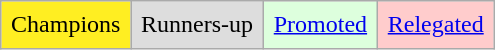<table class="wikitable">
<tr>
<td style="background-color:#FE2;padding:0.4em">Champions</td>
<td style="background-color:#DDD;padding:0.4em">Runners-up</td>
<td style="background-color:#DFD;padding:0.4em"><a href='#'>Promoted</a></td>
<td style="background-color:#FCC;padding:0.4em"><a href='#'>Relegated</a></td>
</tr>
</table>
